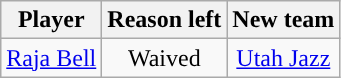<table class="wikitable sortable sortable" style="text-align: center">
<tr>
<th>Player</th>
<th>Reason left</th>
<th>New team</th>
</tr>
<tr style="text-align: center">
<td><a href='#'>Raja Bell</a></td>
<td>Waived</td>
<td><a href='#'>Utah Jazz</a></td>
</tr>
</table>
